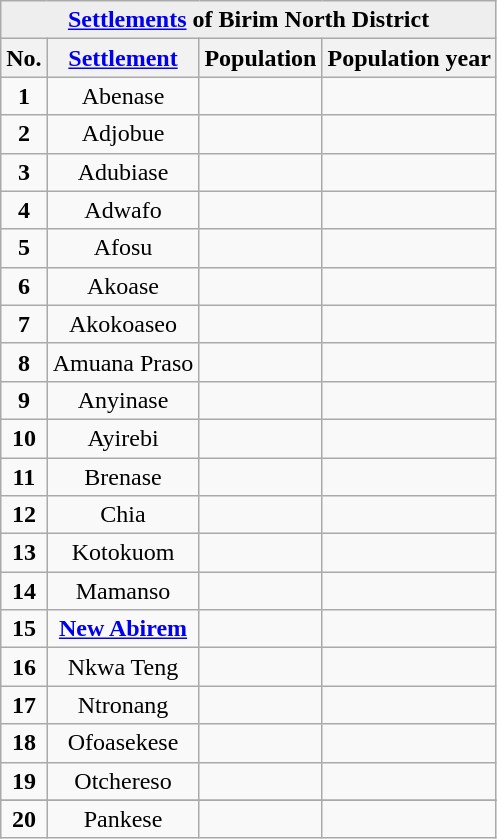<table class="wikitable sortable" style="text-align: centre;">
<tr bgcolor=#EEEEEE>
<td align=center colspan=4><strong><a href='#'>Settlements</a> of Birim North District</strong></td>
</tr>
<tr ">
<th class="unsortable">No.</th>
<th class="unsortable"><a href='#'>Settlement</a></th>
<th class="unsortable">Population</th>
<th class="unsortable">Population year</th>
</tr>
<tr>
<td align=center><strong>1</strong></td>
<td align=center>Abenase</td>
<td align=center></td>
<td align=center></td>
</tr>
<tr>
<td align=center><strong>2</strong></td>
<td align=center>Adjobue</td>
<td align=center></td>
<td align=center></td>
</tr>
<tr>
<td align=center><strong>3</strong></td>
<td align=center>Adubiase</td>
<td align=center></td>
<td align=center></td>
</tr>
<tr>
<td align=center><strong>4</strong></td>
<td align=center>Adwafo</td>
<td align=center></td>
<td align=center></td>
</tr>
<tr>
<td align=center><strong>5</strong></td>
<td align=center>Afosu</td>
<td align=center></td>
<td align=center></td>
</tr>
<tr>
<td align=center><strong>6</strong></td>
<td align=center>Akoase</td>
<td align=center></td>
<td align=center></td>
</tr>
<tr>
<td align=center><strong>7</strong></td>
<td align=center>Akokoaseo</td>
<td align=center></td>
<td align=center></td>
</tr>
<tr>
<td align=center><strong>8</strong></td>
<td align=center>Amuana Praso</td>
<td align=center></td>
<td align=center></td>
</tr>
<tr>
<td align=center><strong>9</strong></td>
<td align=center>Anyinase</td>
<td align=center></td>
<td align=center></td>
</tr>
<tr>
<td align=center><strong>10</strong></td>
<td align=center>Ayirebi</td>
<td align=center></td>
<td align=center></td>
</tr>
<tr>
<td align=center><strong>11</strong></td>
<td align=center>Brenase</td>
<td align=center></td>
<td align=center></td>
</tr>
<tr>
<td align=center><strong>12</strong></td>
<td align=center>Chia</td>
<td align=center></td>
<td align=center></td>
</tr>
<tr>
<td align=center><strong>13</strong></td>
<td align=center>Kotokuom</td>
<td align=center></td>
<td align=center></td>
</tr>
<tr>
<td align=center><strong>14</strong></td>
<td align=center>Mamanso</td>
<td align=center></td>
<td align=center></td>
</tr>
<tr>
<td align=center><strong>15</strong></td>
<td align=center><strong><a href='#'>New Abirem</a></strong></td>
<td align=center></td>
<td align=center></td>
</tr>
<tr>
<td align=center><strong>16</strong></td>
<td align=center>Nkwa Teng</td>
<td align=center></td>
<td align=center></td>
</tr>
<tr>
<td align=center><strong>17</strong></td>
<td align=center>Ntronang</td>
<td align=center></td>
<td align=center></td>
</tr>
<tr>
<td align=center><strong>18</strong></td>
<td align=center>Ofoasekese</td>
<td align=center></td>
<td align=center></td>
</tr>
<tr>
<td align=center><strong>19</strong></td>
<td align=center>Otchereso</td>
<td align=center></td>
<td align=center></td>
</tr>
<tr>
</tr>
<tr>
<td align=center><strong>20</strong></td>
<td align=center>Pankese</td>
<td align=center></td>
<td align=center></td>
</tr>
</table>
